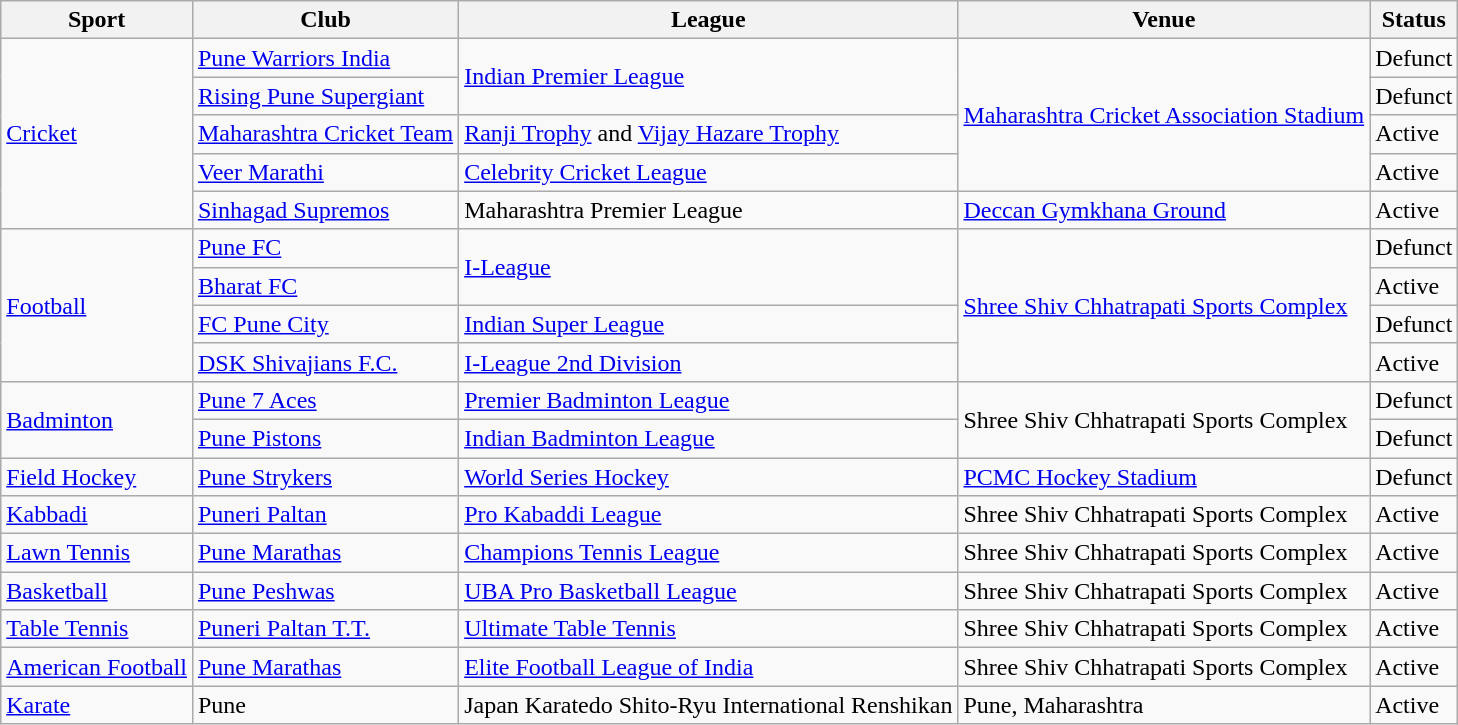<table class="wikitable sortable">
<tr>
<th>Sport</th>
<th>Club</th>
<th>League</th>
<th>Venue</th>
<th>Status</th>
</tr>
<tr>
<td rowspan="5"><a href='#'>Cricket</a></td>
<td><a href='#'>Pune Warriors India</a></td>
<td rowspan="2"><a href='#'>Indian Premier League</a></td>
<td rowspan="4"><a href='#'>Maharashtra Cricket Association Stadium</a></td>
<td>Defunct</td>
</tr>
<tr>
<td><a href='#'>Rising Pune Supergiant</a></td>
<td>Defunct</td>
</tr>
<tr>
<td><a href='#'>Maharashtra Cricket Team</a></td>
<td><a href='#'>Ranji Trophy</a> and <a href='#'>Vijay Hazare Trophy</a></td>
<td>Active</td>
</tr>
<tr>
<td><a href='#'>Veer Marathi</a></td>
<td><a href='#'>Celebrity Cricket League</a></td>
<td>Active</td>
</tr>
<tr>
<td><a href='#'>Sinhagad Supremos</a></td>
<td>Maharashtra Premier League</td>
<td><a href='#'>Deccan Gymkhana Ground</a></td>
<td>Active</td>
</tr>
<tr>
<td rowspan="4"><a href='#'>Football</a></td>
<td><a href='#'>Pune FC</a></td>
<td rowspan="2"><a href='#'>I-League</a></td>
<td rowspan="4"><a href='#'>Shree Shiv Chhatrapati Sports Complex</a></td>
<td>Defunct</td>
</tr>
<tr>
<td><a href='#'>Bharat FC</a></td>
<td>Active</td>
</tr>
<tr>
<td><a href='#'>FC Pune City</a></td>
<td><a href='#'>Indian Super League</a></td>
<td>Defunct</td>
</tr>
<tr>
<td><a href='#'>DSK Shivajians F.C.</a></td>
<td><a href='#'>I-League 2nd Division</a></td>
<td>Active</td>
</tr>
<tr>
<td rowspan="2"><a href='#'>Badminton</a></td>
<td><a href='#'>Pune 7 Aces</a></td>
<td><a href='#'>Premier Badminton League</a></td>
<td rowspan="2">Shree Shiv Chhatrapati Sports Complex</td>
<td>Defunct</td>
</tr>
<tr>
<td><a href='#'>Pune Pistons</a></td>
<td><a href='#'>Indian Badminton League</a></td>
<td>Defunct</td>
</tr>
<tr>
<td><a href='#'>Field Hockey</a></td>
<td><a href='#'>Pune Strykers</a></td>
<td><a href='#'>World Series Hockey</a></td>
<td><a href='#'>PCMC Hockey Stadium</a></td>
<td>Defunct</td>
</tr>
<tr>
<td><a href='#'>Kabbadi</a></td>
<td><a href='#'>Puneri Paltan</a></td>
<td><a href='#'>Pro Kabaddi League</a></td>
<td>Shree Shiv Chhatrapati Sports Complex</td>
<td>Active</td>
</tr>
<tr>
<td><a href='#'>Lawn Tennis</a></td>
<td><a href='#'>Pune Marathas</a></td>
<td><a href='#'>Champions Tennis League</a></td>
<td>Shree Shiv Chhatrapati Sports Complex</td>
<td>Active</td>
</tr>
<tr>
<td><a href='#'>Basketball</a></td>
<td><a href='#'>Pune Peshwas</a></td>
<td><a href='#'>UBA Pro Basketball League</a></td>
<td>Shree Shiv Chhatrapati Sports Complex</td>
<td>Active</td>
</tr>
<tr>
<td><a href='#'>Table Tennis</a></td>
<td><a href='#'>Puneri Paltan T.T.</a></td>
<td><a href='#'>Ultimate Table Tennis</a></td>
<td>Shree Shiv Chhatrapati Sports Complex</td>
<td>Active</td>
</tr>
<tr>
<td><a href='#'>American Football</a></td>
<td><a href='#'>Pune Marathas</a></td>
<td><a href='#'>Elite Football League of India</a></td>
<td>Shree Shiv Chhatrapati Sports Complex</td>
<td>Active</td>
</tr>
<tr>
<td><a href='#'> Karate</a></td>
<td JKNSKI>Pune</td>
<td>Japan Karatedo Shito-Ryu International Renshikan</td>
<td>Pune, Maharashtra</td>
<td>Active</td>
</tr>
</table>
